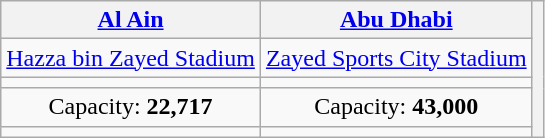<table class="wikitable" style="text-align:center">
<tr>
<th><a href='#'>Al Ain</a></th>
<th><a href='#'>Abu Dhabi</a></th>
<th rowspan="5"></th>
</tr>
<tr>
<td><a href='#'>Hazza bin Zayed Stadium</a></td>
<td><a href='#'>Zayed Sports City Stadium</a></td>
</tr>
<tr>
<td><small></small></td>
<td><small></small></td>
</tr>
<tr>
<td>Capacity: <strong>22,717</strong></td>
<td>Capacity: <strong>43,000</strong></td>
</tr>
<tr>
<td></td>
<td></td>
</tr>
</table>
